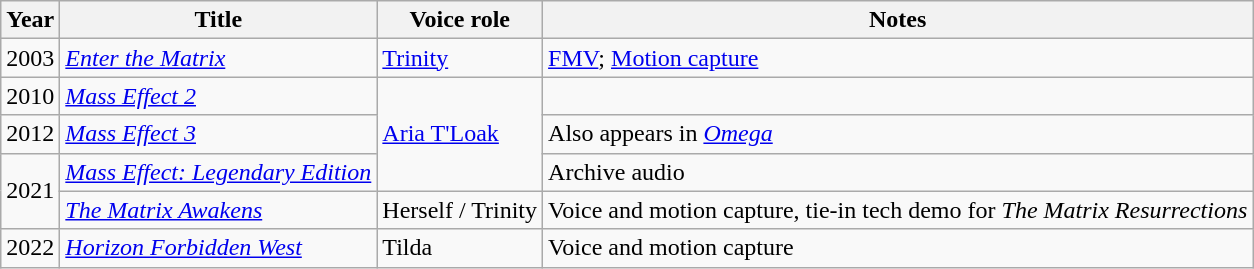<table class="wikitable sortable">
<tr>
<th>Year</th>
<th>Title</th>
<th>Voice role</th>
<th>Notes</th>
</tr>
<tr>
<td>2003</td>
<td><em><a href='#'>Enter the Matrix</a></em></td>
<td><a href='#'>Trinity</a></td>
<td><a href='#'>FMV</a>; <a href='#'>Motion capture</a></td>
</tr>
<tr>
<td>2010</td>
<td><em><a href='#'>Mass Effect 2</a></em></td>
<td rowspan="3"><a href='#'>Aria T'Loak</a></td>
<td></td>
</tr>
<tr>
<td>2012</td>
<td><em><a href='#'>Mass Effect 3</a></em></td>
<td>Also appears in <em><a href='#'>Omega</a></em></td>
</tr>
<tr>
<td rowspan="2">2021</td>
<td><em><a href='#'>Mass Effect: Legendary Edition</a></em></td>
<td>Archive audio</td>
</tr>
<tr>
<td data-sort-value="Matrix Awakens, The"><em><a href='#'>The Matrix Awakens</a></em></td>
<td>Herself / Trinity</td>
<td>Voice and motion capture, tie-in tech demo for <em>The Matrix Resurrections</em></td>
</tr>
<tr>
<td>2022</td>
<td><em><a href='#'>Horizon Forbidden West</a></em></td>
<td>Tilda</td>
<td>Voice and motion capture</td>
</tr>
</table>
